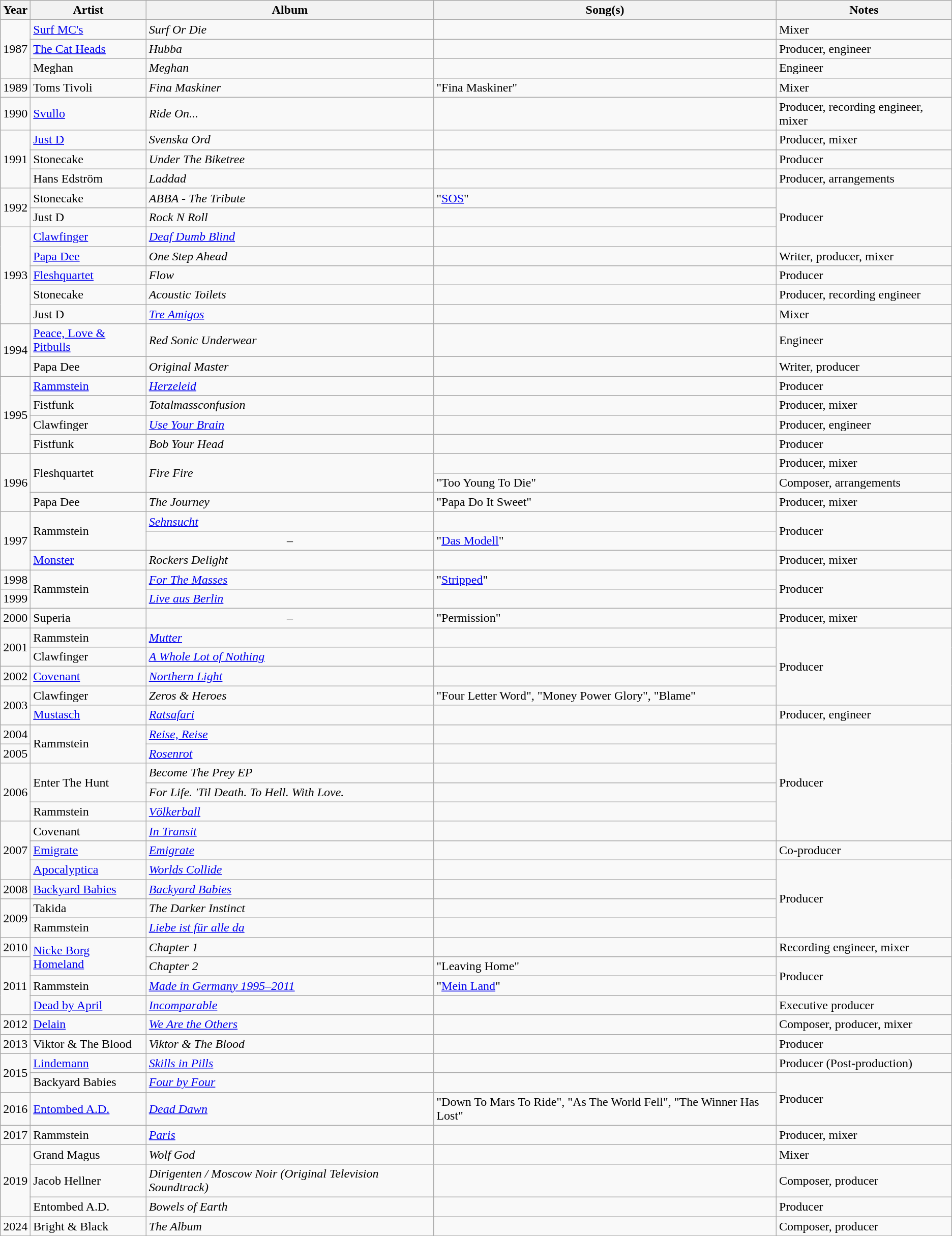<table class="wikitable sortable">
<tr>
<th>Year</th>
<th>Artist</th>
<th>Album</th>
<th>Song(s)</th>
<th>Notes</th>
</tr>
<tr>
<td rowspan="3">1987</td>
<td><a href='#'>Surf MC's</a></td>
<td><em>Surf Or Die</em></td>
<td></td>
<td>Mixer</td>
</tr>
<tr>
<td><a href='#'>The Cat Heads</a></td>
<td><em>Hubba</em></td>
<td></td>
<td>Producer, engineer</td>
</tr>
<tr>
<td>Meghan</td>
<td><em>Meghan</em></td>
<td></td>
<td>Engineer</td>
</tr>
<tr>
<td>1989</td>
<td>Toms Tivoli</td>
<td><em>Fina Maskiner</em></td>
<td>"Fina Maskiner"</td>
<td>Mixer</td>
</tr>
<tr>
<td>1990</td>
<td><a href='#'>Svullo</a></td>
<td><em>Ride On...</em></td>
<td></td>
<td>Producer, recording engineer, mixer</td>
</tr>
<tr>
<td rowspan="3">1991</td>
<td><a href='#'>Just D</a></td>
<td><em>Svenska Ord</em></td>
<td></td>
<td>Producer, mixer</td>
</tr>
<tr>
<td>Stonecake</td>
<td><em>Under The Biketree</em></td>
<td></td>
<td>Producer</td>
</tr>
<tr>
<td>Hans Edström</td>
<td><em>Laddad</em></td>
<td></td>
<td>Producer, arrangements</td>
</tr>
<tr>
<td rowspan="2">1992</td>
<td>Stonecake</td>
<td><em>ABBA - The Tribute</em></td>
<td>"<a href='#'>SOS</a>"</td>
<td rowspan="3">Producer</td>
</tr>
<tr>
<td>Just D</td>
<td><em>Rock N Roll</em></td>
<td></td>
</tr>
<tr>
<td rowspan="5">1993</td>
<td><a href='#'>Clawfinger</a></td>
<td><em><a href='#'>Deaf Dumb Blind</a></em></td>
<td></td>
</tr>
<tr>
<td><a href='#'>Papa Dee</a></td>
<td><em>One Step Ahead</em></td>
<td></td>
<td>Writer, producer, mixer</td>
</tr>
<tr>
<td><a href='#'>Fleshquartet</a></td>
<td><em>Flow</em></td>
<td></td>
<td>Producer</td>
</tr>
<tr>
<td>Stonecake</td>
<td><em>Acoustic Toilets</em></td>
<td></td>
<td>Producer, recording engineer</td>
</tr>
<tr>
<td>Just D</td>
<td><em><a href='#'>Tre Amigos</a></em></td>
<td></td>
<td>Mixer</td>
</tr>
<tr>
<td rowspan="2">1994</td>
<td><a href='#'>Peace, Love & Pitbulls</a></td>
<td><em>Red Sonic Underwear</em></td>
<td></td>
<td>Engineer</td>
</tr>
<tr>
<td>Papa Dee</td>
<td><em>Original Master</em></td>
<td></td>
<td>Writer, producer</td>
</tr>
<tr>
<td rowspan="4">1995</td>
<td><a href='#'>Rammstein</a></td>
<td><em><a href='#'>Herzeleid</a></em></td>
<td></td>
<td>Producer</td>
</tr>
<tr>
<td>Fistfunk</td>
<td><em>Totalmassconfusion</em></td>
<td></td>
<td>Producer, mixer</td>
</tr>
<tr>
<td>Clawfinger</td>
<td><em><a href='#'>Use Your Brain</a></em></td>
<td></td>
<td>Producer, engineer</td>
</tr>
<tr>
<td>Fistfunk</td>
<td><em>Bob Your Head</em></td>
<td></td>
<td>Producer</td>
</tr>
<tr>
<td rowspan="3">1996</td>
<td rowspan="2">Fleshquartet</td>
<td rowspan="2"><em>Fire Fire</em></td>
<td></td>
<td>Producer, mixer</td>
</tr>
<tr>
<td>"Too Young To Die"</td>
<td>Composer, arrangements</td>
</tr>
<tr>
<td>Papa Dee</td>
<td><em>The Journey</em></td>
<td>"Papa Do It Sweet"</td>
<td>Producer, mixer</td>
</tr>
<tr>
<td rowspan="3">1997</td>
<td rowspan="2">Rammstein</td>
<td><em><a href='#'>Sehnsucht</a></em></td>
<td></td>
<td rowspan="2">Producer</td>
</tr>
<tr>
<td align="center">–</td>
<td>"<a href='#'>Das Modell</a>"</td>
</tr>
<tr>
<td><a href='#'>Monster</a></td>
<td><em>Rockers Delight</em></td>
<td></td>
<td>Producer, mixer</td>
</tr>
<tr>
<td>1998</td>
<td rowspan="2">Rammstein</td>
<td><em><a href='#'>For The Masses</a></em></td>
<td>"<a href='#'>Stripped</a>"</td>
<td rowspan="2">Producer</td>
</tr>
<tr>
<td>1999</td>
<td><em><a href='#'>Live aus Berlin</a></em></td>
<td></td>
</tr>
<tr>
<td>2000</td>
<td>Superia</td>
<td align="center">–</td>
<td>"Permission"</td>
<td>Producer, mixer</td>
</tr>
<tr>
<td rowspan="2">2001</td>
<td>Rammstein</td>
<td><em><a href='#'>Mutter</a></em></td>
<td></td>
<td rowspan="4">Producer</td>
</tr>
<tr>
<td>Clawfinger</td>
<td><em><a href='#'>A Whole Lot of Nothing</a></em></td>
<td></td>
</tr>
<tr>
<td>2002</td>
<td><a href='#'>Covenant</a></td>
<td><em><a href='#'>Northern Light</a></em></td>
<td></td>
</tr>
<tr>
<td rowspan="2">2003</td>
<td>Clawfinger</td>
<td><em>Zeros & Heroes</em></td>
<td>"Four Letter Word", "Money Power Glory", "Blame"</td>
</tr>
<tr>
<td><a href='#'>Mustasch</a></td>
<td><em><a href='#'>Ratsafari</a></em></td>
<td></td>
<td>Producer, engineer</td>
</tr>
<tr>
<td>2004</td>
<td rowspan="2">Rammstein</td>
<td><em><a href='#'>Reise, Reise</a></em></td>
<td></td>
<td rowspan="6">Producer</td>
</tr>
<tr>
<td>2005</td>
<td><em><a href='#'>Rosenrot</a></em></td>
<td></td>
</tr>
<tr>
<td rowspan="3">2006</td>
<td rowspan="2">Enter The Hunt</td>
<td><em>Become The Prey EP</em></td>
<td></td>
</tr>
<tr>
<td><em>For Life. 'Til Death. To Hell. With Love.</em></td>
<td></td>
</tr>
<tr>
<td>Rammstein</td>
<td><em><a href='#'>Völkerball</a></em></td>
<td></td>
</tr>
<tr>
<td rowspan="3">2007</td>
<td>Covenant</td>
<td><a href='#'><em>In Transit</em></a></td>
<td></td>
</tr>
<tr>
<td><a href='#'>Emigrate</a></td>
<td><a href='#'><em>Emigrate</em></a></td>
<td></td>
<td>Co-producer</td>
</tr>
<tr>
<td><a href='#'>Apocalyptica</a></td>
<td><a href='#'><em>Worlds Collide</em></a></td>
<td></td>
<td rowspan="4">Producer</td>
</tr>
<tr>
<td>2008</td>
<td><a href='#'>Backyard Babies</a></td>
<td><em><a href='#'>Backyard Babies</a></em></td>
<td></td>
</tr>
<tr>
<td rowspan="2">2009</td>
<td>Takida</td>
<td><em>The Darker Instinct</em></td>
<td></td>
</tr>
<tr>
<td>Rammstein</td>
<td><em><a href='#'>Liebe ist für alle da</a></em></td>
<td></td>
</tr>
<tr>
<td>2010</td>
<td rowspan="2"><a href='#'>Nicke Borg Homeland</a></td>
<td><em>Chapter 1</em></td>
<td></td>
<td>Recording engineer, mixer</td>
</tr>
<tr>
<td rowspan="3">2011</td>
<td><em>Chapter 2</em></td>
<td>"Leaving Home"</td>
<td rowspan="2">Producer</td>
</tr>
<tr>
<td>Rammstein</td>
<td><em><a href='#'>Made in Germany 1995–2011</a></em></td>
<td>"<a href='#'>Mein Land</a>"</td>
</tr>
<tr>
<td><a href='#'>Dead by April</a></td>
<td><em><a href='#'>Incomparable</a></em></td>
<td></td>
<td>Executive producer</td>
</tr>
<tr>
<td>2012</td>
<td><a href='#'>Delain</a></td>
<td><em><a href='#'>We Are the Others</a></em></td>
<td></td>
<td>Composer, producer, mixer</td>
</tr>
<tr>
<td>2013</td>
<td>Viktor & The Blood</td>
<td><em>Viktor & The Blood</em></td>
<td></td>
<td>Producer</td>
</tr>
<tr>
<td rowspan="2">2015</td>
<td><a href='#'>Lindemann</a></td>
<td><em><a href='#'>Skills in Pills</a></em></td>
<td></td>
<td>Producer (Post-production)</td>
</tr>
<tr>
<td>Backyard Babies</td>
<td><em><a href='#'>Four by Four</a></em></td>
<td></td>
<td rowspan="2">Producer</td>
</tr>
<tr>
<td>2016</td>
<td><a href='#'>Entombed A.D.</a></td>
<td><em><a href='#'>Dead Dawn</a></em></td>
<td>"Down To Mars To Ride", "As The World Fell", "The Winner Has Lost"</td>
</tr>
<tr>
<td>2017</td>
<td>Rammstein</td>
<td><em><a href='#'>Paris</a></em></td>
<td></td>
<td>Producer, mixer</td>
</tr>
<tr>
<td rowspan="3">2019</td>
<td>Grand Magus</td>
<td><em>Wolf God</em></td>
<td></td>
<td>Mixer</td>
</tr>
<tr>
<td>Jacob Hellner</td>
<td><em>Dirigenten / Moscow Noir (Original Television Soundtrack)</em></td>
<td></td>
<td>Composer, producer</td>
</tr>
<tr>
<td>Entombed A.D.</td>
<td><em>Bowels of Earth</em></td>
<td></td>
<td>Producer</td>
</tr>
<tr>
<td>2024</td>
<td>Bright & Black</td>
<td><em>The Album</em></td>
<td></td>
<td>Composer, producer</td>
</tr>
</table>
